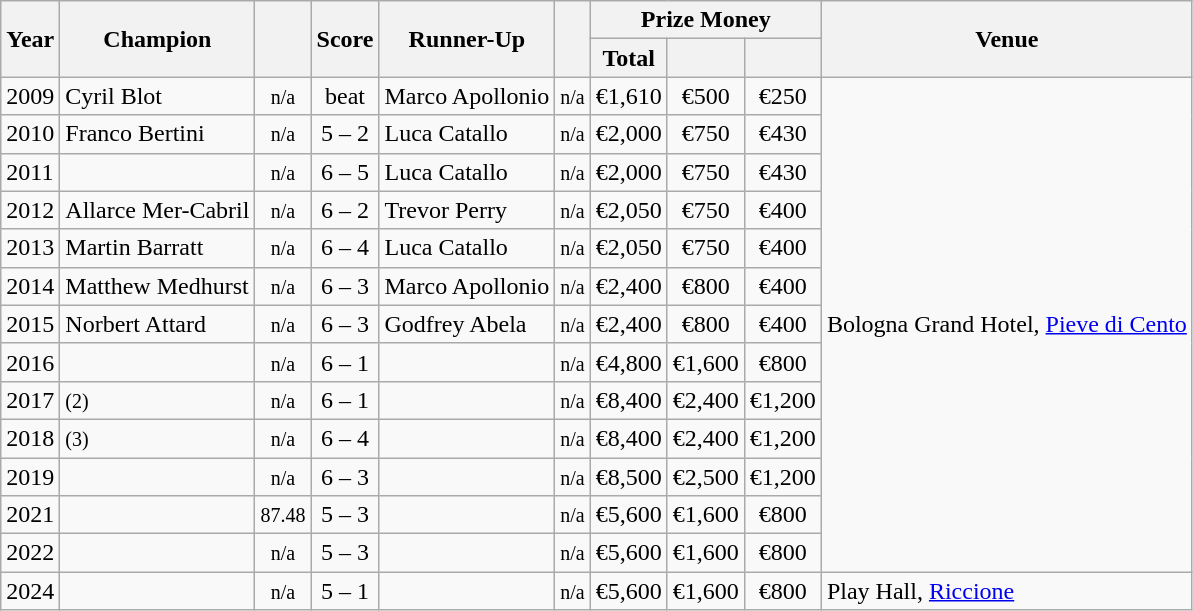<table class="wikitable sortable">
<tr>
<th rowspan=2>Year</th>
<th rowspan=2>Champion</th>
<th rowspan=2></th>
<th rowspan=2>Score</th>
<th rowspan=2>Runner-Up</th>
<th rowspan=2></th>
<th colspan=3>Prize Money</th>
<th rowspan=2>Venue</th>
</tr>
<tr>
<th>Total</th>
<th></th>
<th></th>
</tr>
<tr>
<td>2009</td>
<td> Cyril Blot</td>
<td align=center><small><span>n/a</span></small></td>
<td align=center>beat</td>
<td> Marco Apollonio</td>
<td align=center><small><span>n/a</span></small></td>
<td align=center>€1,610</td>
<td align=center>€500</td>
<td align=center>€250</td>
<td rowspan=13>Bologna Grand Hotel, <a href='#'>Pieve di Cento</a></td>
</tr>
<tr>
<td>2010</td>
<td> Franco Bertini</td>
<td align=center><small><span>n/a</span></small></td>
<td align=center>5 – 2</td>
<td> Luca Catallo</td>
<td align=center><small><span>n/a</span></small></td>
<td align=center>€2,000</td>
<td align=center>€750</td>
<td align=center>€430</td>
</tr>
<tr>
<td>2011</td>
<td></td>
<td align=center><small><span>n/a</span></small></td>
<td align=center>6 – 5</td>
<td> Luca Catallo</td>
<td align=center><small><span>n/a</span></small></td>
<td align=center>€2,000</td>
<td align=center>€750</td>
<td align=center>€430</td>
</tr>
<tr>
<td>2012</td>
<td> Allarce Mer-Cabril</td>
<td align=center><small><span>n/a</span></small></td>
<td align=center>6 – 2</td>
<td> Trevor Perry</td>
<td align=center><small><span>n/a</span></small></td>
<td align=center>€2,050</td>
<td align=center>€750</td>
<td align=center>€400</td>
</tr>
<tr>
<td>2013</td>
<td> Martin Barratt</td>
<td align=center><small><span>n/a</span></small></td>
<td align=center>6 – 4</td>
<td> Luca Catallo</td>
<td align=center><small><span>n/a</span></small></td>
<td align=center>€2,050</td>
<td align=center>€750</td>
<td align=center>€400</td>
</tr>
<tr>
<td>2014</td>
<td> Matthew Medhurst</td>
<td align=center><small><span>n/a</span></small></td>
<td align=center>6 – 3</td>
<td> Marco Apollonio</td>
<td align=center><small><span>n/a</span></small></td>
<td align=center>€2,400</td>
<td align=center>€800</td>
<td align=center>€400</td>
</tr>
<tr>
<td>2015</td>
<td> Norbert Attard</td>
<td align=center><small><span>n/a</span></small></td>
<td align=center>6 – 3</td>
<td> Godfrey Abela</td>
<td align=center><small><span>n/a</span></small></td>
<td align=center>€2,400</td>
<td align=center>€800</td>
<td align=center>€400</td>
</tr>
<tr>
<td>2016</td>
<td></td>
<td align=center><small><span>n/a</span></small></td>
<td align=center>6 – 1</td>
<td></td>
<td align=center><small><span>n/a</span></small></td>
<td align=center>€4,800</td>
<td align=center>€1,600</td>
<td align=center>€800</td>
</tr>
<tr>
<td>2017</td>
<td> <small>(2)</small></td>
<td align=center><small><span>n/a</span></small></td>
<td align=center>6 – 1</td>
<td></td>
<td align=center><small><span>n/a</span></small></td>
<td align=center>€8,400</td>
<td align=center>€2,400</td>
<td align=center>€1,200</td>
</tr>
<tr>
<td>2018</td>
<td> <small>(3)</small></td>
<td align=center><small><span>n/a</span></small></td>
<td align=center>6 – 4</td>
<td></td>
<td align=center><small><span>n/a</span></small></td>
<td align=center>€8,400</td>
<td align=center>€2,400</td>
<td align=center>€1,200</td>
</tr>
<tr>
<td>2019</td>
<td></td>
<td align=center><small><span>n/a</span></small></td>
<td align=center>6 – 3</td>
<td></td>
<td align=center><small><span>n/a</span></small></td>
<td align=center>€8,500</td>
<td align=center>€2,500</td>
<td align=center>€1,200</td>
</tr>
<tr>
<td>2021</td>
<td></td>
<td align=center><small><span>87.48</span></small></td>
<td align=center>5 – 3</td>
<td></td>
<td align=center><small><span>n/a</span></small></td>
<td align=center>€5,600</td>
<td align=center>€1,600</td>
<td align=center>€800</td>
</tr>
<tr>
<td>2022</td>
<td></td>
<td align=center><small><span>n/a</span></small></td>
<td align=center>5 – 3</td>
<td></td>
<td align=center><small><span>n/a</span></small></td>
<td align=center>€5,600</td>
<td align=center>€1,600</td>
<td align=center>€800</td>
</tr>
<tr>
<td>2024</td>
<td></td>
<td align=center><small><span>n/a</span></small></td>
<td align=center>5 – 1</td>
<td></td>
<td align=center><small><span>n/a</span></small></td>
<td align=center>€5,600</td>
<td align=center>€1,600</td>
<td align=center>€800</td>
<td>Play Hall, <a href='#'>Riccione</a></td>
</tr>
</table>
